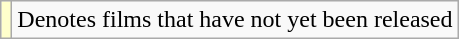<table class="wikitable sortable">
<tr>
<td style="background:#ffc;"></td>
<td>Denotes films that have not yet been released</td>
</tr>
</table>
